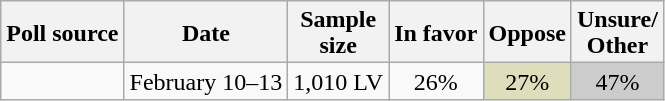<table class="wikitable sortable collapsible" style="text-align:center;line-height:17px">
<tr>
<th>Poll source</th>
<th>Date</th>
<th>Sample<br>size</th>
<th>In favor</th>
<th>Oppose</th>
<th>Unsure/<br>Other</th>
</tr>
<tr>
<td></td>
<td>February 10–13</td>
<td>1,010 LV</td>
<td>26%</td>
<td style="background:#DEDEBD;">27%</td>
<td style="background:#CCCCCC;">47%</td>
</tr>
</table>
